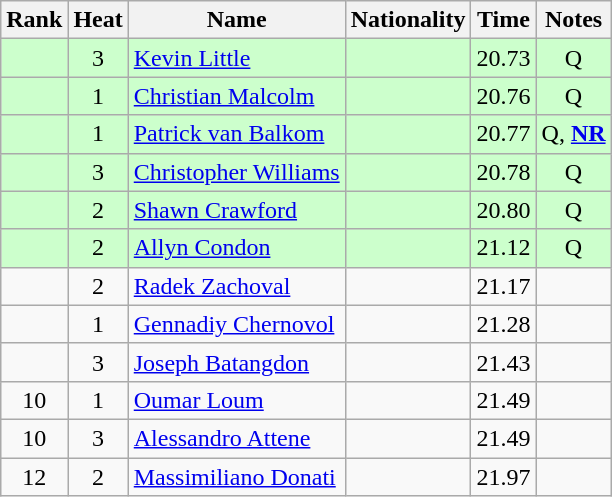<table class="wikitable sortable" style="text-align:center">
<tr>
<th>Rank</th>
<th>Heat</th>
<th>Name</th>
<th>Nationality</th>
<th>Time</th>
<th>Notes</th>
</tr>
<tr bgcolor=ccffcc>
<td></td>
<td>3</td>
<td align="left"><a href='#'>Kevin Little</a></td>
<td align=left></td>
<td>20.73</td>
<td>Q</td>
</tr>
<tr bgcolor=ccffcc>
<td></td>
<td>1</td>
<td align="left"><a href='#'>Christian Malcolm</a></td>
<td align=left></td>
<td>20.76</td>
<td>Q</td>
</tr>
<tr bgcolor=ccffcc>
<td></td>
<td>1</td>
<td align="left"><a href='#'>Patrick van Balkom</a></td>
<td align=left></td>
<td>20.77</td>
<td>Q, <strong><a href='#'>NR</a></strong></td>
</tr>
<tr bgcolor=ccffcc>
<td></td>
<td>3</td>
<td align="left"><a href='#'>Christopher Williams</a></td>
<td align=left></td>
<td>20.78</td>
<td>Q</td>
</tr>
<tr bgcolor=ccffcc>
<td></td>
<td>2</td>
<td align="left"><a href='#'>Shawn Crawford</a></td>
<td align=left></td>
<td>20.80</td>
<td>Q</td>
</tr>
<tr bgcolor=ccffcc>
<td></td>
<td>2</td>
<td align="left"><a href='#'>Allyn Condon</a></td>
<td align=left></td>
<td>21.12</td>
<td>Q</td>
</tr>
<tr>
<td></td>
<td>2</td>
<td align="left"><a href='#'>Radek Zachoval</a></td>
<td align=left></td>
<td>21.17</td>
<td></td>
</tr>
<tr>
<td></td>
<td>1</td>
<td align="left"><a href='#'>Gennadiy Chernovol</a></td>
<td align=left></td>
<td>21.28</td>
<td></td>
</tr>
<tr>
<td></td>
<td>3</td>
<td align="left"><a href='#'>Joseph Batangdon</a></td>
<td align=left></td>
<td>21.43</td>
<td></td>
</tr>
<tr>
<td>10</td>
<td>1</td>
<td align="left"><a href='#'>Oumar Loum</a></td>
<td align=left></td>
<td>21.49</td>
<td></td>
</tr>
<tr>
<td>10</td>
<td>3</td>
<td align="left"><a href='#'>Alessandro Attene</a></td>
<td align=left></td>
<td>21.49</td>
<td></td>
</tr>
<tr>
<td>12</td>
<td>2</td>
<td align="left"><a href='#'>Massimiliano Donati</a></td>
<td align=left></td>
<td>21.97</td>
<td></td>
</tr>
</table>
